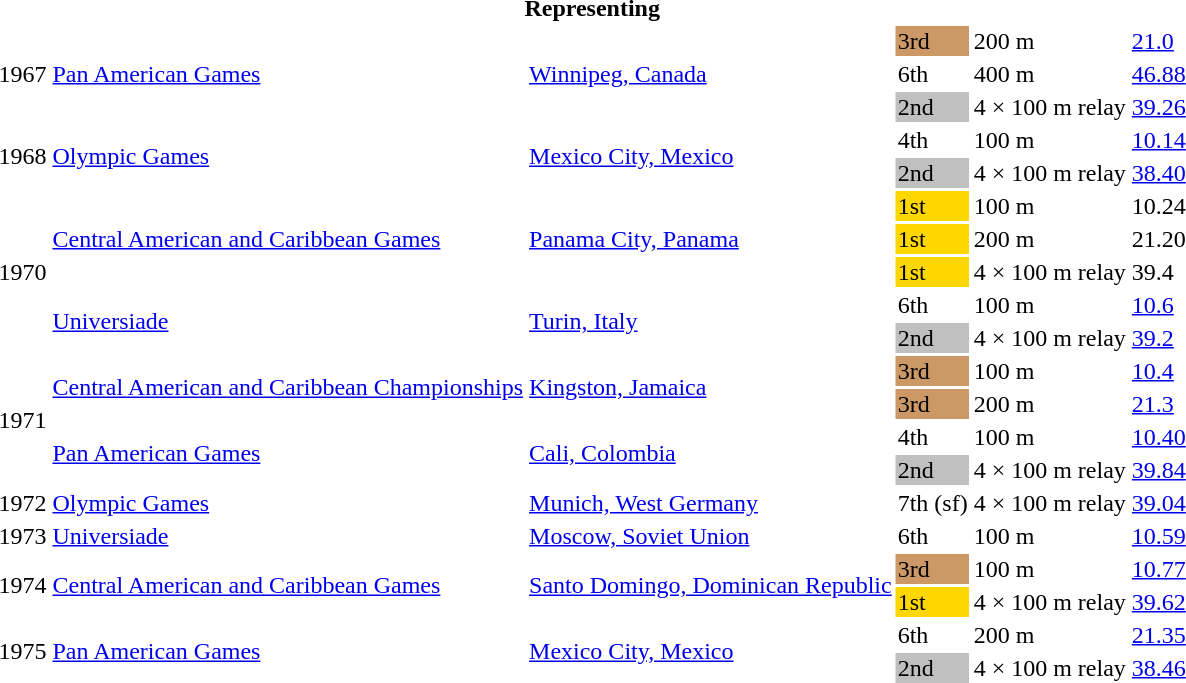<table>
<tr>
<th colspan="6">Representing </th>
</tr>
<tr>
<td rowspan=3>1967</td>
<td rowspan=3><a href='#'>Pan American Games</a></td>
<td rowspan=3><a href='#'>Winnipeg, Canada</a></td>
<td bgcolor=cc9966>3rd</td>
<td>200 m</td>
<td><a href='#'>21.0</a></td>
</tr>
<tr>
<td>6th</td>
<td>400 m</td>
<td><a href='#'>46.88</a></td>
</tr>
<tr>
<td bgcolor=silver>2nd</td>
<td>4 × 100 m relay</td>
<td><a href='#'>39.26</a></td>
</tr>
<tr>
<td rowspan=2>1968</td>
<td rowspan=2><a href='#'>Olympic Games</a></td>
<td rowspan=2><a href='#'>Mexico City, Mexico</a></td>
<td>4th</td>
<td>100 m</td>
<td><a href='#'>10.14</a></td>
</tr>
<tr>
<td bgcolor=silver>2nd</td>
<td>4 × 100 m relay</td>
<td><a href='#'>38.40</a></td>
</tr>
<tr>
<td rowspan=5>1970</td>
<td rowspan=3><a href='#'>Central American and Caribbean Games</a></td>
<td rowspan=3><a href='#'>Panama City, Panama</a></td>
<td bgcolor=gold>1st</td>
<td>100 m</td>
<td>10.24</td>
</tr>
<tr>
<td bgcolor=gold>1st</td>
<td>200 m</td>
<td>21.20</td>
</tr>
<tr>
<td bgcolor=gold>1st</td>
<td>4 × 100 m relay</td>
<td>39.4</td>
</tr>
<tr>
<td rowspan=2><a href='#'>Universiade</a></td>
<td rowspan=2><a href='#'>Turin, Italy</a></td>
<td>6th</td>
<td>100 m</td>
<td><a href='#'>10.6</a></td>
</tr>
<tr>
<td bgcolor=silver>2nd</td>
<td>4 × 100 m relay</td>
<td><a href='#'>39.2</a></td>
</tr>
<tr>
<td rowspan=4>1971</td>
<td rowspan=2><a href='#'>Central American and Caribbean Championships</a></td>
<td rowspan=2><a href='#'>Kingston, Jamaica</a></td>
<td bgcolor=cc9966>3rd</td>
<td>100 m</td>
<td><a href='#'>10.4</a></td>
</tr>
<tr>
<td bgcolor=cc9966>3rd</td>
<td>200 m</td>
<td><a href='#'>21.3</a></td>
</tr>
<tr>
<td rowspan=2><a href='#'>Pan American Games</a></td>
<td rowspan=2><a href='#'>Cali, Colombia</a></td>
<td>4th</td>
<td>100 m</td>
<td><a href='#'>10.40</a></td>
</tr>
<tr>
<td bgcolor=silver>2nd</td>
<td>4 × 100 m relay</td>
<td><a href='#'>39.84</a></td>
</tr>
<tr>
<td>1972</td>
<td><a href='#'>Olympic Games</a></td>
<td><a href='#'>Munich, West Germany</a></td>
<td>7th (sf)</td>
<td>4 × 100 m relay</td>
<td><a href='#'>39.04</a></td>
</tr>
<tr>
<td>1973</td>
<td><a href='#'>Universiade</a></td>
<td><a href='#'>Moscow, Soviet Union</a></td>
<td>6th</td>
<td>100 m</td>
<td><a href='#'>10.59</a></td>
</tr>
<tr>
<td rowspan=2>1974</td>
<td rowspan=2><a href='#'>Central American and Caribbean Games</a></td>
<td rowspan=2><a href='#'>Santo Domingo, Dominican Republic</a></td>
<td bgcolor=cc9966>3rd</td>
<td>100 m</td>
<td><a href='#'>10.77</a></td>
</tr>
<tr>
<td bgcolor=gold>1st</td>
<td>4 × 100 m relay</td>
<td><a href='#'>39.62</a></td>
</tr>
<tr>
<td rowspan=2>1975</td>
<td rowspan=2><a href='#'>Pan American Games</a></td>
<td rowspan=2><a href='#'>Mexico City, Mexico</a></td>
<td>6th</td>
<td>200 m</td>
<td><a href='#'>21.35</a></td>
</tr>
<tr>
<td bgcolor=silver>2nd</td>
<td>4 × 100 m relay</td>
<td><a href='#'>38.46</a></td>
</tr>
</table>
